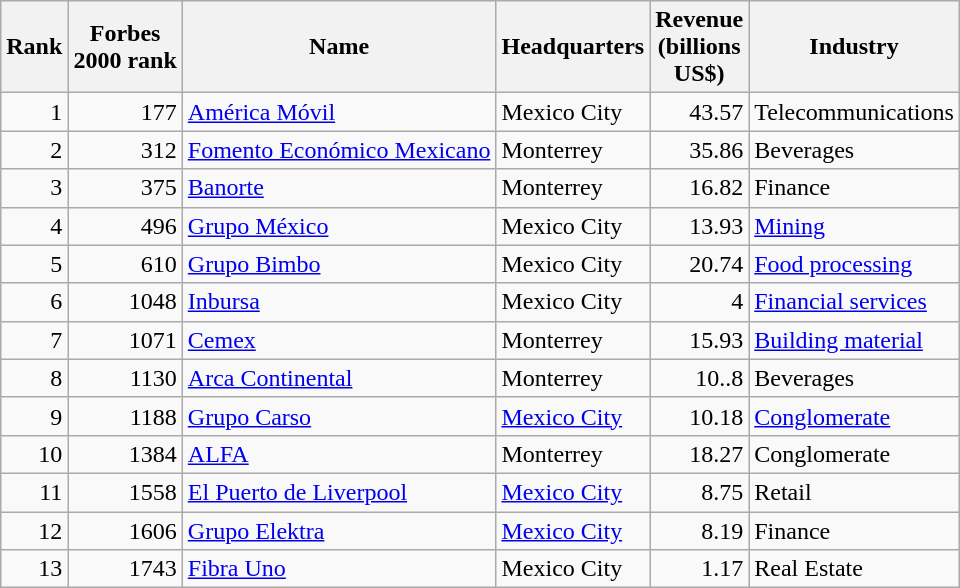<table class="wikitable sortable" style="text-align:right;">
<tr>
<th align="center">Rank</th>
<th align="center">Forbes <br>2000 rank</th>
<th align="center">Name</th>
<th align="center">Headquarters</th>
<th align="center">Revenue<br>(billions <br>US$)</th>
<th align="center">Industry</th>
</tr>
<tr>
<td>1</td>
<td>177</td>
<td align="left"><a href='#'>América Móvil</a></td>
<td align="left">Mexico City</td>
<td>43.57</td>
<td align="left">Telecommunications</td>
</tr>
<tr>
<td>2</td>
<td>312</td>
<td align="left"><a href='#'>Fomento Económico Mexicano</a></td>
<td align="left">Monterrey</td>
<td>35.86</td>
<td align="left">Beverages</td>
</tr>
<tr>
<td>3</td>
<td>375</td>
<td align="left"><a href='#'>Banorte</a></td>
<td align="left">Monterrey</td>
<td>16.82</td>
<td align="left">Finance</td>
</tr>
<tr>
<td>4</td>
<td>496</td>
<td align="left"><a href='#'>Grupo México</a></td>
<td align="left">Mexico City</td>
<td>13.93</td>
<td align="left"><a href='#'>Mining</a></td>
</tr>
<tr>
<td>5</td>
<td>610</td>
<td align="left"><a href='#'>Grupo Bimbo</a></td>
<td align="left">Mexico City</td>
<td>20.74</td>
<td align="left"><a href='#'>Food processing</a></td>
</tr>
<tr>
<td>6</td>
<td>1048</td>
<td align="left"><a href='#'>Inbursa</a></td>
<td align="left">Mexico City</td>
<td>4</td>
<td align="left"><a href='#'>Financial services</a></td>
</tr>
<tr>
<td>7</td>
<td>1071</td>
<td align="left"><a href='#'>Cemex</a></td>
<td align="left">Monterrey</td>
<td>15.93</td>
<td align="left"><a href='#'>Building material</a></td>
</tr>
<tr>
<td>8</td>
<td>1130</td>
<td align="left"><a href='#'>Arca Continental</a></td>
<td align="left">Monterrey</td>
<td>10..8</td>
<td align="left">Beverages</td>
</tr>
<tr>
<td>9</td>
<td>1188</td>
<td align="left"><a href='#'>Grupo Carso</a></td>
<td align="left"><a href='#'>Mexico City</a></td>
<td>10.18</td>
<td align="left"><a href='#'>Conglomerate</a></td>
</tr>
<tr>
<td>10</td>
<td>1384</td>
<td align="left"><a href='#'> ALFA</a></td>
<td align="left">Monterrey</td>
<td>18.27</td>
<td align="left">Conglomerate</td>
</tr>
<tr>
<td>11</td>
<td>1558</td>
<td align="left"><a href='#'>El Puerto de Liverpool</a></td>
<td align="left"><a href='#'>Mexico City</a></td>
<td>8.75</td>
<td align="left">Retail</td>
</tr>
<tr>
<td>12</td>
<td>1606</td>
<td align="left"><a href='#'>Grupo Elektra</a></td>
<td align="left"><a href='#'>Mexico City</a></td>
<td>8.19</td>
<td align="left">Finance</td>
</tr>
<tr>
<td>13</td>
<td>1743</td>
<td align="left"><a href='#'>Fibra Uno</a></td>
<td align="left">Mexico City</td>
<td>1.17</td>
<td align="left">Real Estate</td>
</tr>
</table>
